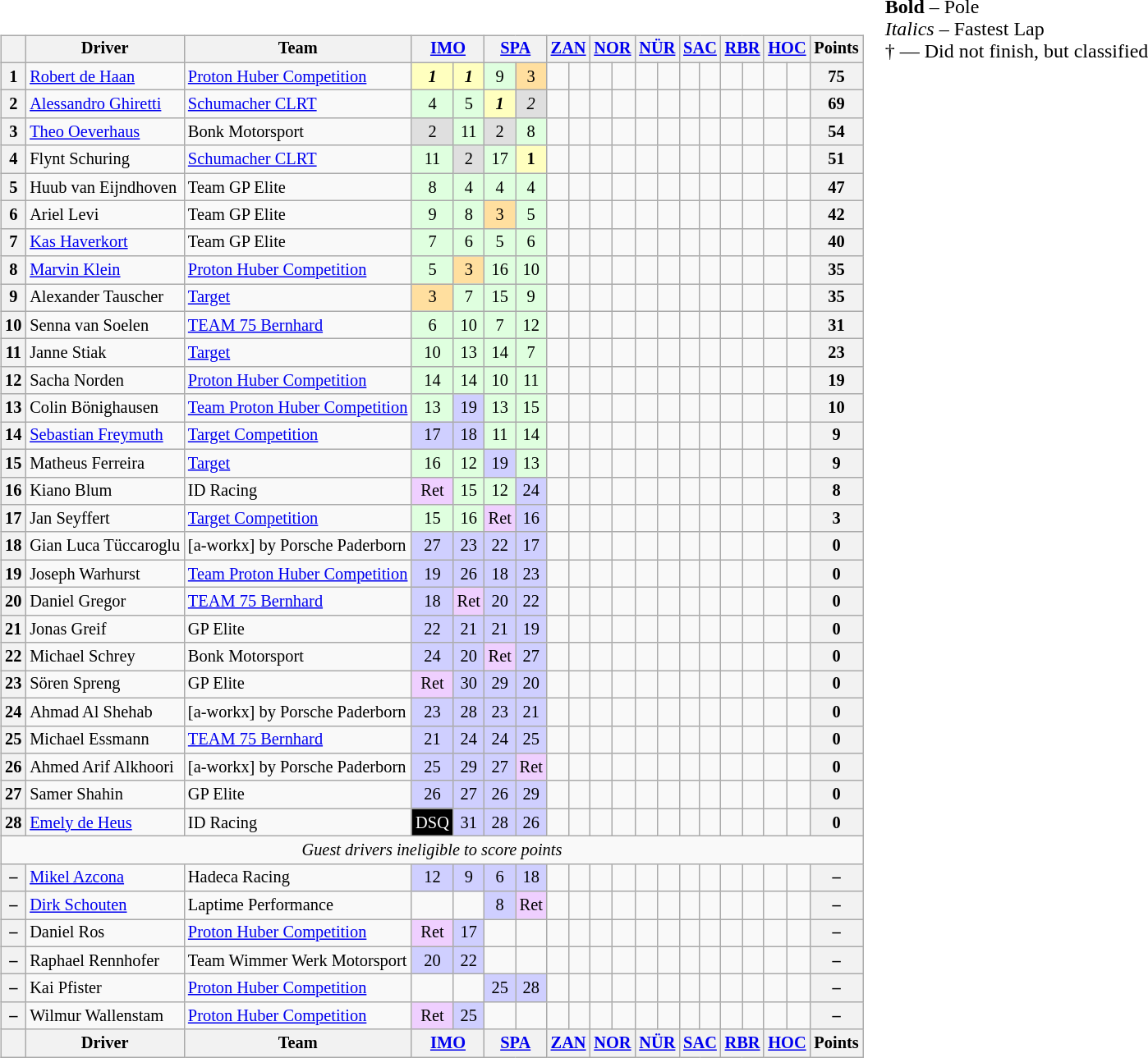<table>
<tr>
<td><br><table class="wikitable" style="font-size:85%; text-align:center">
<tr>
<th></th>
<th>Driver</th>
<th>Team</th>
<th colspan="2"><a href='#'>IMO</a><br></th>
<th colspan="2"><a href='#'>SPA</a><br></th>
<th colspan="2"><a href='#'>ZAN</a><br></th>
<th colspan="2"><a href='#'>NOR</a><br></th>
<th colspan="2"><a href='#'>NÜR</a><br></th>
<th colspan="2"><a href='#'>SAC</a><br></th>
<th colspan="2"><a href='#'>RBR</a><br></th>
<th colspan="2"><a href='#'>HOC</a><br></th>
<th>Points</th>
</tr>
<tr>
<th>1</th>
<td align="left"> <a href='#'>Robert de Haan</a></td>
<td align="left"> <a href='#'>Proton Huber Competition</a></td>
<td style="background:#ffffbf;"><strong><em>1</em></strong></td>
<td style="background:#ffffbf;"><strong><em>1</em></strong></td>
<td style="background:#dfffdf;">9</td>
<td style="background:#ffdf9f;">3</td>
<td></td>
<td></td>
<td></td>
<td></td>
<td></td>
<td></td>
<td></td>
<td></td>
<td></td>
<td></td>
<td></td>
<td></td>
<th>75</th>
</tr>
<tr>
<th>2</th>
<td align="left"> <a href='#'>Alessandro Ghiretti</a></td>
<td align="left"> <a href='#'>Schumacher CLRT</a></td>
<td style="background:#dfffdf;">4</td>
<td style="background:#dfffdf;">5</td>
<td style="background:#ffffbf;"><strong><em>1</em></strong></td>
<td style="background:#dfdfdf;"><em>2</em></td>
<td></td>
<td></td>
<td></td>
<td></td>
<td></td>
<td></td>
<td></td>
<td></td>
<td></td>
<td></td>
<td></td>
<td></td>
<th>69</th>
</tr>
<tr>
<th>3</th>
<td align="left"> <a href='#'>Theo Oeverhaus</a></td>
<td align="left"> Bonk Motorsport</td>
<td style="background:#dfdfdf;">2</td>
<td style="background:#dfffdf;">11</td>
<td style="background:#dfdfdf;">2</td>
<td style="background:#dfffdf;">8</td>
<td></td>
<td></td>
<td></td>
<td></td>
<td></td>
<td></td>
<td></td>
<td></td>
<td></td>
<td></td>
<td></td>
<td></td>
<th>54</th>
</tr>
<tr>
<th>4</th>
<td align="left"> Flynt Schuring</td>
<td align="left"> <a href='#'>Schumacher CLRT</a></td>
<td style="background:#dfffdf;">11</td>
<td style="background:#dfdfdf;">2</td>
<td style="background:#dfffdf;">17</td>
<td style="background:#ffffbf;"><strong>1</strong></td>
<td></td>
<td></td>
<td></td>
<td></td>
<td></td>
<td></td>
<td></td>
<td></td>
<td></td>
<td></td>
<td></td>
<td></td>
<th>51</th>
</tr>
<tr>
<th>5</th>
<td align="left"> Huub van Eijndhoven</td>
<td align="left"> Team GP Elite</td>
<td style="background:#dfffdf;">8</td>
<td style="background:#dfffdf;">4</td>
<td style="background:#dfffdf;">4</td>
<td style="background:#dfffdf;">4</td>
<td></td>
<td></td>
<td></td>
<td></td>
<td></td>
<td></td>
<td></td>
<td></td>
<td></td>
<td></td>
<td></td>
<td></td>
<th>47</th>
</tr>
<tr>
<th>6</th>
<td align="left"> Ariel Levi</td>
<td align="left"> Team GP Elite</td>
<td style="background:#dfffdf;">9</td>
<td style="background:#dfffdf;">8</td>
<td style="background:#ffdf9f;">3</td>
<td style="background:#dfffdf;">5</td>
<td></td>
<td></td>
<td></td>
<td></td>
<td></td>
<td></td>
<td></td>
<td></td>
<td></td>
<td></td>
<td></td>
<td></td>
<th>42</th>
</tr>
<tr>
<th>7</th>
<td align="left"> <a href='#'>Kas Haverkort</a></td>
<td align="left"> Team GP Elite</td>
<td style="background:#dfffdf;">7</td>
<td style="background:#dfffdf;">6</td>
<td style="background:#dfffdf;">5</td>
<td style="background:#dfffdf;">6</td>
<td></td>
<td></td>
<td></td>
<td></td>
<td></td>
<td></td>
<td></td>
<td></td>
<td></td>
<td></td>
<td></td>
<td></td>
<th>40</th>
</tr>
<tr>
<th>8</th>
<td align="left"> <a href='#'>Marvin Klein</a></td>
<td align="left"> <a href='#'>Proton Huber Competition</a></td>
<td style="background:#dfffdf;">5</td>
<td style="background:#ffdf9f;">3</td>
<td style="background:#dfffdf;">16</td>
<td style="background:#dfffdf;">10</td>
<td></td>
<td></td>
<td></td>
<td></td>
<td></td>
<td></td>
<td></td>
<td></td>
<td></td>
<td></td>
<td></td>
<td></td>
<th>35</th>
</tr>
<tr>
<th>9</th>
<td align="left"> Alexander Tauscher</td>
<td align="left"> <a href='#'>Target</a></td>
<td style="background:#ffdf9f;">3</td>
<td style="background:#dfffdf;">7</td>
<td style="background:#dfffdf;">15</td>
<td style="background:#dfffdf;">9</td>
<td></td>
<td></td>
<td></td>
<td></td>
<td></td>
<td></td>
<td></td>
<td></td>
<td></td>
<td></td>
<td></td>
<td></td>
<th>35</th>
</tr>
<tr>
<th>10</th>
<td align="left"> Senna van Soelen</td>
<td align="left"> <a href='#'>TEAM 75 Bernhard</a></td>
<td style="background:#dfffdf;">6</td>
<td style="background:#dfffdf;">10</td>
<td style="background:#dfffdf;">7</td>
<td style="background:#dfffdf;">12</td>
<td></td>
<td></td>
<td></td>
<td></td>
<td></td>
<td></td>
<td></td>
<td></td>
<td></td>
<td></td>
<td></td>
<td></td>
<th>31</th>
</tr>
<tr>
<th>11</th>
<td align="left"> Janne Stiak</td>
<td align="left"> <a href='#'>Target</a></td>
<td style="background:#dfffdf;">10</td>
<td style="background:#dfffdf;">13</td>
<td style="background:#dfffdf;">14</td>
<td style="background:#dfffdf;">7</td>
<td></td>
<td></td>
<td></td>
<td></td>
<td></td>
<td></td>
<td></td>
<td></td>
<td></td>
<td></td>
<td></td>
<td></td>
<th>23</th>
</tr>
<tr>
<th>12</th>
<td align="left"> Sacha Norden</td>
<td align="left"> <a href='#'>Proton Huber Competition</a></td>
<td style="background:#dfffdf;">14</td>
<td style="background:#dfffdf;">14</td>
<td style="background:#dfffdf;">10</td>
<td style="background:#dfffdf;">11</td>
<td></td>
<td></td>
<td></td>
<td></td>
<td></td>
<td></td>
<td></td>
<td></td>
<td></td>
<td></td>
<td></td>
<td></td>
<th>19</th>
</tr>
<tr>
<th>13</th>
<td align="left"> Colin Bönighausen</td>
<td align="left"> <a href='#'>Team Proton Huber Competition</a></td>
<td style="background:#dfffdf;">13</td>
<td style="background:#cfcfff;">19</td>
<td style="background:#dfffdf;">13</td>
<td style="background:#dfffdf;">15</td>
<td></td>
<td></td>
<td></td>
<td></td>
<td></td>
<td></td>
<td></td>
<td></td>
<td></td>
<td></td>
<td></td>
<td></td>
<th>10</th>
</tr>
<tr>
<th>14</th>
<td align="left"> <a href='#'>Sebastian Freymuth</a></td>
<td align="left"> <a href='#'>Target Competition</a></td>
<td style="background:#cfcfff;">17</td>
<td style="background:#cfcfff;">18</td>
<td style="background:#dfffdf;">11</td>
<td style="background:#dfffdf;">14</td>
<td></td>
<td></td>
<td></td>
<td></td>
<td></td>
<td></td>
<td></td>
<td></td>
<td></td>
<td></td>
<td></td>
<td></td>
<th>9</th>
</tr>
<tr>
<th>15</th>
<td align="left"> Matheus Ferreira</td>
<td align="left"> <a href='#'>Target</a></td>
<td style="background:#dfffdf;">16</td>
<td style="background:#dfffdf;">12</td>
<td style="background:#cfcfff;">19</td>
<td style="background:#dfffdf;">13</td>
<td></td>
<td></td>
<td></td>
<td></td>
<td></td>
<td></td>
<td></td>
<td></td>
<td></td>
<td></td>
<td></td>
<td></td>
<th>9</th>
</tr>
<tr>
<th>16</th>
<td align="left"> Kiano Blum</td>
<td align="left"> ID Racing</td>
<td style="background:#efcfff;">Ret</td>
<td style="background:#dfffdf;">15</td>
<td style="background:#dfffdf;">12</td>
<td style="background:#cfcfff;">24</td>
<td></td>
<td></td>
<td></td>
<td></td>
<td></td>
<td></td>
<td></td>
<td></td>
<td></td>
<td></td>
<td></td>
<td></td>
<th>8</th>
</tr>
<tr>
<th>17</th>
<td align="left"> Jan Seyffert</td>
<td align="left"> <a href='#'>Target Competition</a></td>
<td style="background:#dfffdf;">15</td>
<td style="background:#dfffdf;">16</td>
<td style="background:#efcfff;">Ret</td>
<td style="background:#cfcfff;">16</td>
<td></td>
<td></td>
<td></td>
<td></td>
<td></td>
<td></td>
<td></td>
<td></td>
<td></td>
<td></td>
<td></td>
<td></td>
<th>3</th>
</tr>
<tr>
<th>18</th>
<td align="left" nowrap> Gian Luca Tüccaroglu</td>
<td align="left" nowrap> [a-workx] by Porsche Paderborn</td>
<td style="background:#cfcfff;">27</td>
<td style="background:#cfcfff;">23</td>
<td style="background:#cfcfff;">22</td>
<td style="background:#cfcfff;">17</td>
<td></td>
<td></td>
<td></td>
<td></td>
<td></td>
<td></td>
<td></td>
<td></td>
<td></td>
<td></td>
<td></td>
<td></td>
<th>0</th>
</tr>
<tr>
<th>19</th>
<td align="left"> Joseph Warhurst</td>
<td align="left"> <a href='#'>Team Proton Huber Competition</a></td>
<td style="background:#cfcfff;">19</td>
<td style="background:#cfcfff;">26</td>
<td style="background:#cfcfff;">18</td>
<td style="background:#cfcfff;">23</td>
<td></td>
<td></td>
<td></td>
<td></td>
<td></td>
<td></td>
<td></td>
<td></td>
<td></td>
<td></td>
<td></td>
<td></td>
<th>0</th>
</tr>
<tr>
<th>20</th>
<td align="left"> Daniel Gregor</td>
<td align="left"> <a href='#'>TEAM 75 Bernhard</a></td>
<td style="background:#cfcfff;">18</td>
<td style="background:#efcfff;">Ret</td>
<td style="background:#cfcfff;">20</td>
<td style="background:#cfcfff;">22</td>
<td></td>
<td></td>
<td></td>
<td></td>
<td></td>
<td></td>
<td></td>
<td></td>
<td></td>
<td></td>
<td></td>
<td></td>
<th>0</th>
</tr>
<tr>
<th>21</th>
<td align="left"> Jonas Greif</td>
<td align="left"> GP Elite</td>
<td style="background:#cfcfff;">22</td>
<td style="background:#cfcfff;">21</td>
<td style="background:#cfcfff;">21</td>
<td style="background:#cfcfff;">19</td>
<td></td>
<td></td>
<td></td>
<td></td>
<td></td>
<td></td>
<td></td>
<td></td>
<td></td>
<td></td>
<td></td>
<td></td>
<th>0</th>
</tr>
<tr>
<th>22</th>
<td align="left"> Michael Schrey</td>
<td align="left"> Bonk Motorsport</td>
<td style="background:#cfcfff;">24</td>
<td style="background:#cfcfff;">20</td>
<td style="background:#efcfff;">Ret</td>
<td style="background:#cfcfff;">27</td>
<td></td>
<td></td>
<td></td>
<td></td>
<td></td>
<td></td>
<td></td>
<td></td>
<td></td>
<td></td>
<td></td>
<td></td>
<th>0</th>
</tr>
<tr>
<th>23</th>
<td align="left"> Sören Spreng</td>
<td align="left"> GP Elite</td>
<td style="background:#efcfff;">Ret</td>
<td style="background:#cfcfff;">30</td>
<td style="background:#cfcfff;">29</td>
<td style="background:#cfcfff;">20</td>
<td></td>
<td></td>
<td></td>
<td></td>
<td></td>
<td></td>
<td></td>
<td></td>
<td></td>
<td></td>
<td></td>
<td></td>
<th>0</th>
</tr>
<tr>
<th>24</th>
<td align="left"> Ahmad Al Shehab</td>
<td align="left"> [a-workx] by Porsche Paderborn</td>
<td style="background:#cfcfff;">23</td>
<td style="background:#cfcfff;">28</td>
<td style="background:#cfcfff;">23</td>
<td style="background:#cfcfff;">21</td>
<td></td>
<td></td>
<td></td>
<td></td>
<td></td>
<td></td>
<td></td>
<td></td>
<td></td>
<td></td>
<td></td>
<td></td>
<th>0</th>
</tr>
<tr>
<th>25</th>
<td align="left"> Michael Essmann</td>
<td align="left"> <a href='#'>TEAM 75 Bernhard</a></td>
<td style="background:#cfcfff;">21</td>
<td style="background:#cfcfff;">24</td>
<td style="background:#cfcfff;">24</td>
<td style="background:#cfcfff;">25</td>
<td></td>
<td></td>
<td></td>
<td></td>
<td></td>
<td></td>
<td></td>
<td></td>
<td></td>
<td></td>
<td></td>
<td></td>
<th>0</th>
</tr>
<tr>
<th>26</th>
<td align="left"> Ahmed Arif Alkhoori</td>
<td align="left"> [a-workx] by Porsche Paderborn</td>
<td style="background:#cfcfff;">25</td>
<td style="background:#cfcfff;">29</td>
<td style="background:#cfcfff;">27</td>
<td style="background:#efcfff;">Ret</td>
<td></td>
<td></td>
<td></td>
<td></td>
<td></td>
<td></td>
<td></td>
<td></td>
<td></td>
<td></td>
<td></td>
<td></td>
<th>0</th>
</tr>
<tr>
<th>27</th>
<td align="left"> Samer Shahin</td>
<td align="left"> GP Elite</td>
<td style="background:#cfcfff;">26</td>
<td style="background:#cfcfff;">27</td>
<td style="background:#cfcfff;">26</td>
<td style="background:#cfcfff;">29</td>
<td></td>
<td></td>
<td></td>
<td></td>
<td></td>
<td></td>
<td></td>
<td></td>
<td></td>
<td></td>
<td></td>
<td></td>
<th>0</th>
</tr>
<tr>
<th>28</th>
<td align="left"> <a href='#'>Emely de Heus</a></td>
<td align="left"> ID Racing</td>
<td style="background:#000000; color:white;">DSQ</td>
<td style="background:#cfcfff;">31</td>
<td style="background:#cfcfff;">28</td>
<td style="background:#cfcfff;">26</td>
<td></td>
<td></td>
<td></td>
<td></td>
<td></td>
<td></td>
<td></td>
<td></td>
<td></td>
<td></td>
<td></td>
<td></td>
<th>0</th>
</tr>
<tr>
<td colspan="20"><em>Guest drivers ineligible to score points</em></td>
</tr>
<tr>
<th>–</th>
<td align="left"> <a href='#'>Mikel Azcona</a></td>
<td align="left"> Hadeca Racing</td>
<td style="background:#cfcfff;">12</td>
<td style="background:#cfcfff;">9</td>
<td style="background:#cfcfff;">6</td>
<td style="background:#cfcfff;">18</td>
<td></td>
<td></td>
<td></td>
<td></td>
<td></td>
<td></td>
<td></td>
<td></td>
<td></td>
<td></td>
<td></td>
<td></td>
<th>–</th>
</tr>
<tr>
<th>–</th>
<td align="left"> <a href='#'>Dirk Schouten</a></td>
<td align="left"> Laptime Performance</td>
<td></td>
<td></td>
<td style="background:#cfcfff;">8</td>
<td style="background:#efcfff;">Ret</td>
<td></td>
<td></td>
<td></td>
<td></td>
<td></td>
<td></td>
<td></td>
<td></td>
<td></td>
<td></td>
<td></td>
<td></td>
<th>–</th>
</tr>
<tr>
<th>–</th>
<td align="left"> Daniel Ros</td>
<td align="left"> <a href='#'>Proton Huber Competition</a></td>
<td style="background:#efcfff;">Ret</td>
<td style="background:#cfcfff;">17</td>
<td></td>
<td></td>
<td></td>
<td></td>
<td></td>
<td></td>
<td></td>
<td></td>
<td></td>
<td></td>
<td></td>
<td></td>
<td></td>
<td></td>
<th>–</th>
</tr>
<tr>
<th>–</th>
<td align="left"> Raphael Rennhofer</td>
<td align="left"> Team Wimmer Werk Motorsport</td>
<td style="background:#cfcfff;">20</td>
<td style="background:#cfcfff;">22</td>
<td></td>
<td></td>
<td></td>
<td></td>
<td></td>
<td></td>
<td></td>
<td></td>
<td></td>
<td></td>
<td></td>
<td></td>
<td></td>
<td></td>
<th>–</th>
</tr>
<tr>
<th>–</th>
<td align="left"> Kai Pfister</td>
<td align="left"> <a href='#'>Proton Huber Competition</a></td>
<td></td>
<td></td>
<td style="background:#cfcfff;">25</td>
<td style="background:#cfcfff;">28</td>
<td></td>
<td></td>
<td></td>
<td></td>
<td></td>
<td></td>
<td></td>
<td></td>
<td></td>
<td></td>
<td></td>
<td></td>
<th>–</th>
</tr>
<tr>
<th>–</th>
<td align="left"> Wilmur Wallenstam</td>
<td align="left"> <a href='#'>Proton Huber Competition</a></td>
<td style="background:#efcfff;">Ret</td>
<td style="background:#cfcfff;">25</td>
<td></td>
<td></td>
<td></td>
<td></td>
<td></td>
<td></td>
<td></td>
<td></td>
<td></td>
<td></td>
<td></td>
<td></td>
<td></td>
<td></td>
<th>–</th>
</tr>
<tr>
<th></th>
<th>Driver</th>
<th>Team</th>
<th colspan="2"><a href='#'>IMO</a><br></th>
<th colspan="2"><a href='#'>SPA</a><br></th>
<th colspan="2"><a href='#'>ZAN</a><br></th>
<th colspan="2"><a href='#'>NOR</a><br></th>
<th colspan="2"><a href='#'>NÜR</a><br></th>
<th colspan="2"><a href='#'>SAC</a><br></th>
<th colspan="2"><a href='#'>RBR</a><br></th>
<th colspan="2"><a href='#'>HOC</a><br></th>
<th>Points</th>
</tr>
</table>
</td>
<td style="vertical-align:top"><span><strong>Bold</strong> – Pole</span><br><span><em>Italics</em> – Fastest Lap</span><br><span>† — Did not finish, but classified</span></td>
</tr>
</table>
